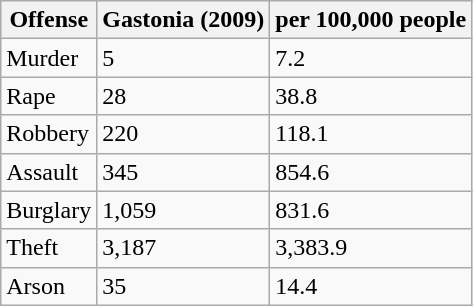<table class="wikitable">
<tr>
<th>Offense</th>
<th>Gastonia (2009)</th>
<th>per 100,000 people</th>
</tr>
<tr>
<td>Murder</td>
<td>5</td>
<td>7.2</td>
</tr>
<tr>
<td>Rape</td>
<td>28</td>
<td>38.8</td>
</tr>
<tr>
<td>Robbery</td>
<td>220</td>
<td>118.1</td>
</tr>
<tr>
<td>Assault</td>
<td>345</td>
<td>854.6</td>
</tr>
<tr>
<td>Burglary</td>
<td>1,059</td>
<td>831.6</td>
</tr>
<tr>
<td>Theft</td>
<td>3,187</td>
<td>3,383.9</td>
</tr>
<tr>
<td>Arson</td>
<td>35</td>
<td>14.4</td>
</tr>
</table>
